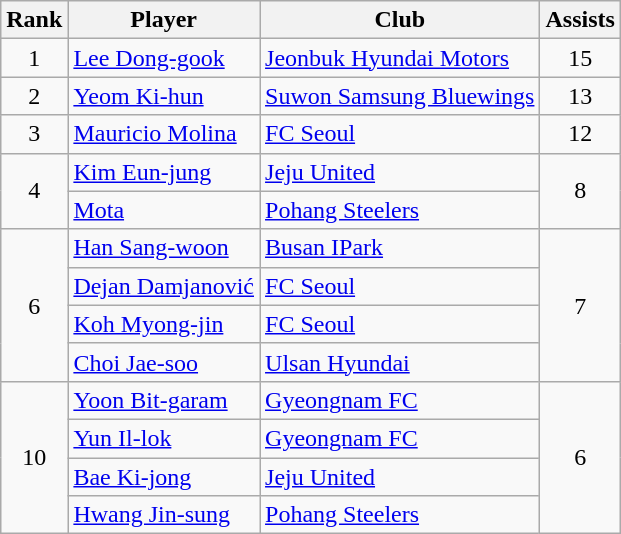<table class="wikitable">
<tr>
<th>Rank</th>
<th>Player</th>
<th>Club</th>
<th>Assists</th>
</tr>
<tr>
<td align=center rowspan=1>1</td>
<td> <a href='#'>Lee Dong-gook</a></td>
<td><a href='#'>Jeonbuk Hyundai Motors</a></td>
<td align=center rowspan=1>15</td>
</tr>
<tr>
<td align=center rowspan=1>2</td>
<td> <a href='#'>Yeom Ki-hun</a></td>
<td><a href='#'>Suwon Samsung Bluewings</a></td>
<td align=center rowspan=1>13</td>
</tr>
<tr>
<td align=center rowspan=1>3</td>
<td> <a href='#'>Mauricio Molina</a></td>
<td><a href='#'>FC Seoul</a></td>
<td align=center rowspan=1>12</td>
</tr>
<tr>
<td align=center rowspan=2>4</td>
<td> <a href='#'>Kim Eun-jung</a></td>
<td><a href='#'>Jeju United</a></td>
<td align=center rowspan=2>8</td>
</tr>
<tr>
<td> <a href='#'>Mota</a></td>
<td><a href='#'>Pohang Steelers</a></td>
</tr>
<tr>
<td align=center rowspan=4>6</td>
<td> <a href='#'>Han Sang-woon</a></td>
<td><a href='#'>Busan IPark</a></td>
<td align=center rowspan=4>7</td>
</tr>
<tr>
<td> <a href='#'>Dejan Damjanović</a></td>
<td><a href='#'>FC Seoul</a></td>
</tr>
<tr>
<td> <a href='#'>Koh Myong-jin</a></td>
<td><a href='#'>FC Seoul</a></td>
</tr>
<tr>
<td> <a href='#'>Choi Jae-soo</a></td>
<td><a href='#'>Ulsan Hyundai</a></td>
</tr>
<tr>
<td align=center rowspan=4>10</td>
<td> <a href='#'>Yoon Bit-garam</a></td>
<td><a href='#'>Gyeongnam FC</a></td>
<td align=center rowspan=4>6</td>
</tr>
<tr>
<td> <a href='#'>Yun Il-lok</a></td>
<td><a href='#'>Gyeongnam FC</a></td>
</tr>
<tr>
<td> <a href='#'>Bae Ki-jong</a></td>
<td><a href='#'>Jeju United</a></td>
</tr>
<tr>
<td> <a href='#'>Hwang Jin-sung</a></td>
<td><a href='#'>Pohang Steelers</a></td>
</tr>
</table>
